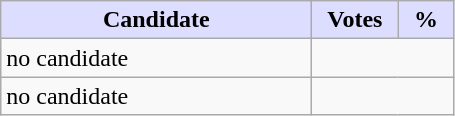<table class="wikitable">
<tr>
<th style="background:#ddf; width:200px;">Candidate</th>
<th style="background:#ddf; width:50px;">Votes</th>
<th style="background:#ddf; width:30px;">%</th>
</tr>
<tr>
<td>no candidate</td>
<td colspan="2"></td>
</tr>
<tr>
<td>no candidate</td>
<td colspan="2"></td>
</tr>
</table>
